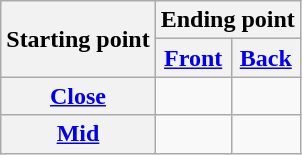<table class="wikitable">
<tr>
<th rowspan=2>Starting point</th>
<th colspan=2>Ending point</th>
</tr>
<tr>
<th><a href='#'>Front</a></th>
<th><a href='#'>Back</a></th>
</tr>
<tr align=center>
<th><a href='#'>Close</a></th>
<td></td>
<td></td>
</tr>
<tr align=center>
<th><a href='#'>Mid</a></th>
<td></td>
<td></td>
</tr>
</table>
